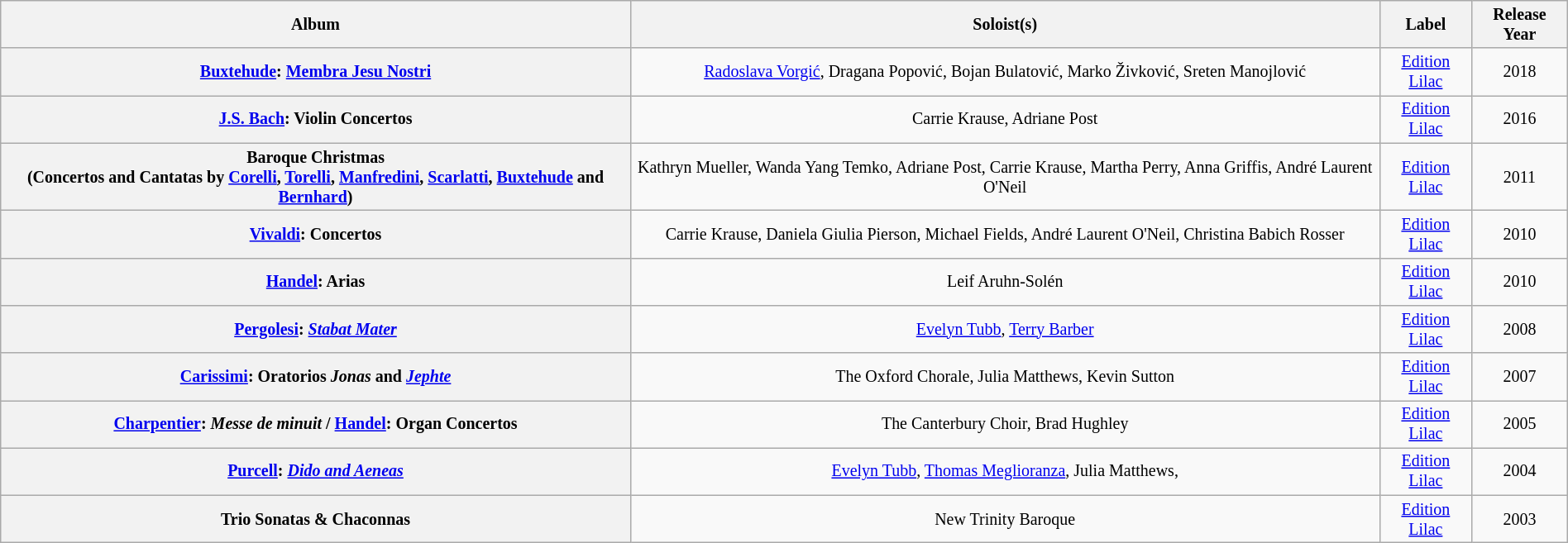<table class="wikitable sortable" style="font-size: smaller; text-align: center; width: 100%;">
<tr>
<th>Album</th>
<th>Soloist(s)</th>
<th>Label</th>
<th>Release Year</th>
</tr>
<tr>
<th><a href='#'>Buxtehude</a>: <a href='#'>Membra Jesu Nostri</a></th>
<td><a href='#'>Radoslava Vorgić</a>, Dragana Popović, Bojan Bulatović, Marko Živković, Sreten Manojlović</td>
<td><a href='#'>Edition Lilac</a></td>
<td>2018</td>
</tr>
<tr>
<th><a href='#'>J.S. Bach</a>: Violin Concertos</th>
<td>Carrie Krause, Adriane Post</td>
<td><a href='#'>Edition Lilac</a></td>
<td>2016</td>
</tr>
<tr>
<th>Baroque Christmas<br>(Concertos and Cantatas by <a href='#'>Corelli</a>, <a href='#'>Torelli</a>, <a href='#'>Manfredini</a>, <a href='#'>Scarlatti</a>, <a href='#'>Buxtehude</a> and <a href='#'>Bernhard</a>)</th>
<td>Kathryn Mueller, Wanda Yang Temko, Adriane Post, Carrie Krause, Martha Perry, Anna Griffis, André Laurent O'Neil</td>
<td><a href='#'>Edition Lilac</a></td>
<td>2011</td>
</tr>
<tr>
<th><a href='#'>Vivaldi</a>: Concertos</th>
<td>Carrie Krause, Daniela Giulia Pierson, Michael Fields, André Laurent O'Neil, Christina Babich Rosser</td>
<td><a href='#'>Edition Lilac</a></td>
<td>2010</td>
</tr>
<tr>
<th><a href='#'>Handel</a>: Arias</th>
<td>Leif Aruhn-Solén</td>
<td><a href='#'>Edition Lilac</a></td>
<td>2010</td>
</tr>
<tr>
<th><a href='#'>Pergolesi</a>: <em><a href='#'>Stabat Mater</a></em></th>
<td><a href='#'>Evelyn Tubb</a>, <a href='#'>Terry Barber</a></td>
<td><a href='#'>Edition Lilac</a></td>
<td>2008</td>
</tr>
<tr>
<th><a href='#'>Carissimi</a>: Oratorios <em>Jonas</em> and <em><a href='#'>Jephte</a></em></th>
<td>The Oxford Chorale, Julia Matthews, Kevin Sutton</td>
<td><a href='#'>Edition Lilac</a></td>
<td>2007</td>
</tr>
<tr>
<th><a href='#'>Charpentier</a>: <em>Messe de minuit</em> / <a href='#'>Handel</a>: Organ Concertos</th>
<td>The Canterbury Choir, Brad Hughley</td>
<td><a href='#'>Edition Lilac</a></td>
<td>2005</td>
</tr>
<tr>
<th><a href='#'>Purcell</a>: <em><a href='#'>Dido and Aeneas</a></em></th>
<td><a href='#'>Evelyn Tubb</a>, <a href='#'>Thomas Meglioranza</a>, Julia Matthews,</td>
<td><a href='#'>Edition Lilac</a></td>
<td>2004</td>
</tr>
<tr>
<th>Trio Sonatas & Chaconnas</th>
<td>New Trinity Baroque</td>
<td><a href='#'>Edition Lilac</a></td>
<td>2003</td>
</tr>
</table>
